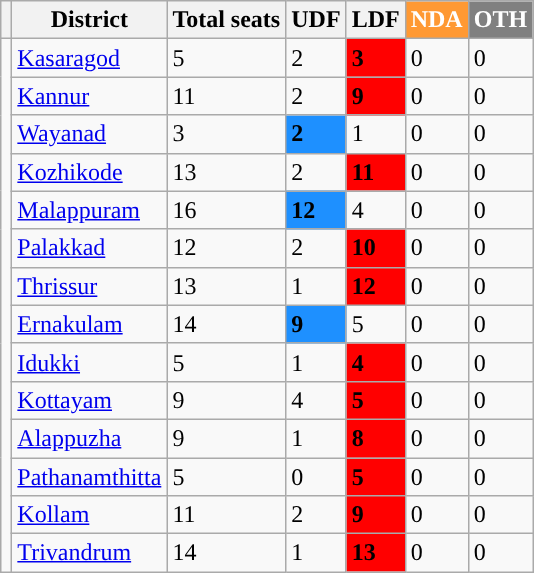<table class="wikitable sortable" style="text-align:centre;">
<tr>
<th></th>
<th>District</th>
<th>Total seats</th>
<th style="background:">UDF</th>
<th style="background:">LDF</th>
<th style="background:#FF9933; color:white;">NDA</th>
<th style="background:grey; color:white;">OTH</th>
</tr>
<tr>
<td rowspan="14"></td>
<td><a href='#'>Kasaragod</a></td>
<td>5</td>
<td>2</td>
<td style="background:#FF0000"><strong>3</strong></td>
<td>0</td>
<td>0</td>
</tr>
<tr>
<td><a href='#'>Kannur</a></td>
<td>11</td>
<td>2</td>
<td style="background:#FF0000"><strong>9</strong></td>
<td>0</td>
<td>0</td>
</tr>
<tr>
<td><a href='#'>Wayanad</a></td>
<td>3</td>
<td style="background:#1E90FF"><strong>2</strong></td>
<td>1</td>
<td>0</td>
<td>0</td>
</tr>
<tr>
<td><a href='#'>Kozhikode</a></td>
<td>13</td>
<td>2</td>
<td style="background:#FF0000"><strong>11</strong></td>
<td>0</td>
<td>0</td>
</tr>
<tr>
<td><a href='#'>Malappuram</a></td>
<td>16</td>
<td style="background:#1E90FF"><strong>12</strong></td>
<td>4</td>
<td>0</td>
<td>0</td>
</tr>
<tr>
<td><a href='#'>Palakkad</a></td>
<td>12</td>
<td>2</td>
<td style="background:#FF0000"><strong>10</strong></td>
<td>0</td>
<td>0</td>
</tr>
<tr>
<td><a href='#'>Thrissur</a></td>
<td>13</td>
<td>1</td>
<td style="background:#FF0000"><strong>12</strong></td>
<td>0</td>
<td>0</td>
</tr>
<tr>
<td><a href='#'>Ernakulam</a></td>
<td>14</td>
<td style="background:#1E90FF"><strong>9</strong></td>
<td>5</td>
<td>0</td>
<td>0</td>
</tr>
<tr>
<td><a href='#'>Idukki</a></td>
<td>5</td>
<td>1</td>
<td style="background:#FF0000"><strong>4</strong></td>
<td>0</td>
<td>0</td>
</tr>
<tr>
<td><a href='#'>Kottayam</a></td>
<td>9</td>
<td>4</td>
<td style="background:#FF0000"><strong>5</strong></td>
<td>0</td>
<td>0</td>
</tr>
<tr>
<td><a href='#'>Alappuzha</a></td>
<td>9</td>
<td>1</td>
<td style="background:#FF0000"><strong>8</strong></td>
<td>0</td>
<td>0</td>
</tr>
<tr>
<td><a href='#'>Pathanamthitta</a></td>
<td>5</td>
<td>0</td>
<td style="background:#FF0000"><strong>5</strong></td>
<td>0</td>
<td>0</td>
</tr>
<tr>
<td><a href='#'>Kollam</a></td>
<td>11</td>
<td>2</td>
<td style="background:#FF0000"><strong>9</strong></td>
<td>0</td>
<td>0</td>
</tr>
<tr>
<td><a href='#'>Trivandrum</a></td>
<td>14</td>
<td>1</td>
<td style="background:#FF0000"><strong>13</strong></td>
<td>0</td>
<td>0</td>
</tr>
</table>
